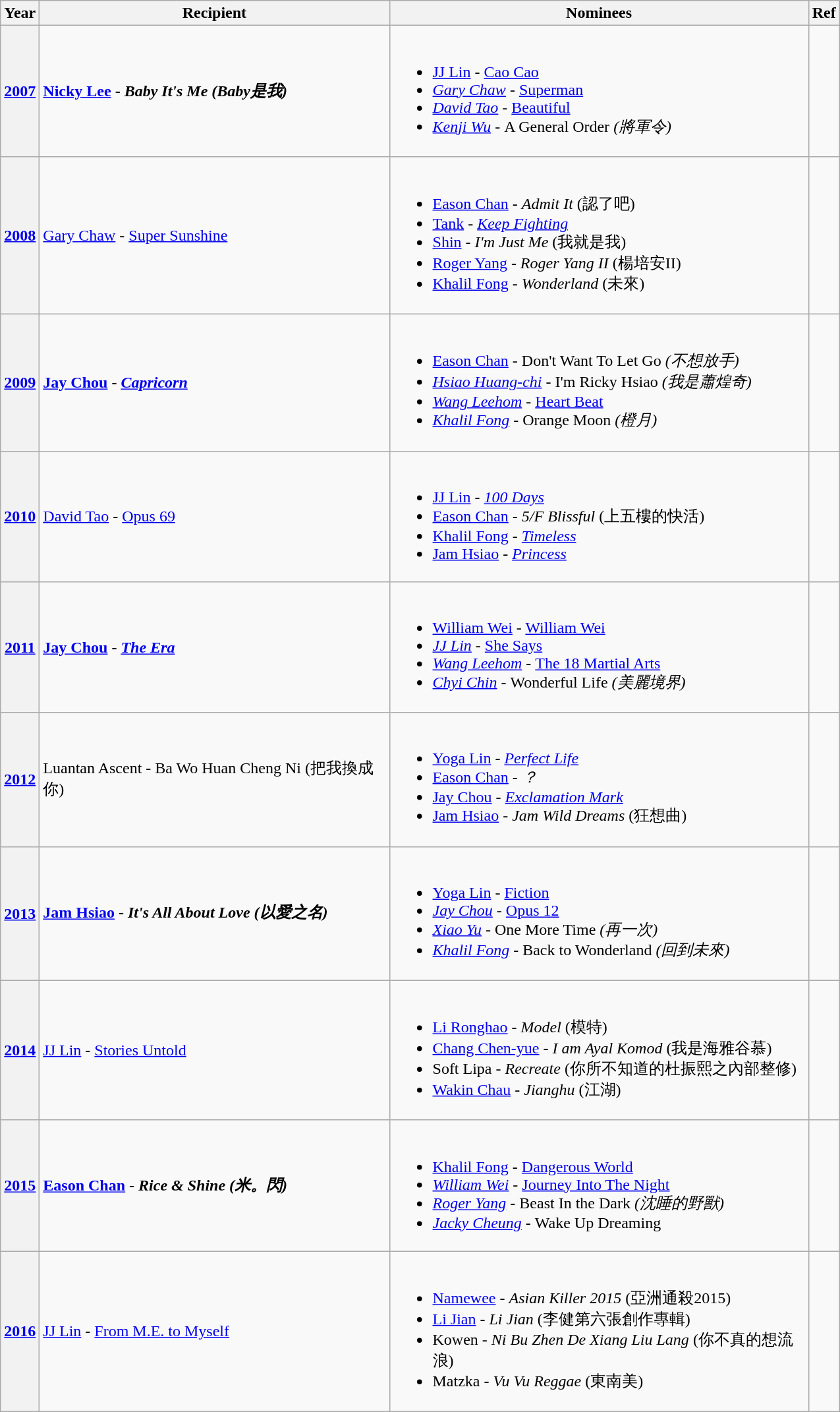<table class="wikitable center" style="width:850px">
<tr>
<th>Year</th>
<th>Recipient</th>
<th class=unsortable>Nominees</th>
<th class=unsortable>Ref</th>
</tr>
<tr>
<th scope="row"><a href='#'>2007</a></th>
<td><strong><a href='#'>Nicky Lee</a> - <em>Baby It's Me<strong><em> (Baby是我)</td>
<td><br><ul><li><a href='#'>JJ Lin</a> - </em><a href='#'>Cao Cao</a><em></li><li><a href='#'>Gary Chaw</a> - </em><a href='#'>Superman</a><em></li><li><a href='#'>David Tao</a> - </em><a href='#'>Beautiful</a><em></li><li><a href='#'>Kenji Wu</a> - </em>A General Order<em> (將軍令)</li></ul></td>
<td></td>
</tr>
<tr>
<th scope="row"><a href='#'>2008</a></th>
<td></strong><a href='#'>Gary Chaw</a> - </em><a href='#'>Super Sunshine</a></em></strong></td>
<td><br><ul><li><a href='#'>Eason Chan</a> - <em>Admit It</em> (認了吧)</li><li><a href='#'>Tank</a> - <em><a href='#'>Keep Fighting</a></em></li><li><a href='#'>Shin</a> - <em>I'm Just Me</em> (我就是我)</li><li><a href='#'>Roger Yang</a> - <em>Roger Yang II</em> (楊培安II)</li><li><a href='#'>Khalil Fong</a> - <em>Wonderland</em> (未來)</li></ul></td>
<td></td>
</tr>
<tr>
<th scope="row"><a href='#'>2009</a></th>
<td><strong><a href='#'>Jay Chou</a> - <em><a href='#'>Capricorn</a><strong><em></td>
<td><br><ul><li><a href='#'>Eason Chan</a> - </em>Don't Want To Let Go<em> (不想放手)</li><li><a href='#'>Hsiao Huang-chi</a> - </em>I'm Ricky Hsiao<em> (我是蕭煌奇)</li><li><a href='#'>Wang Leehom</a> - </em><a href='#'>Heart Beat</a><em></li><li><a href='#'>Khalil Fong</a> - </em>Orange Moon<em> (橙月)</li></ul></td>
<td></td>
</tr>
<tr>
<th scope="row"><a href='#'>2010</a></th>
<td></strong><a href='#'>David Tao</a> - </em><a href='#'>Opus 69</a></em></strong></td>
<td><br><ul><li><a href='#'>JJ Lin</a> - <em><a href='#'>100 Days</a></em></li><li><a href='#'>Eason Chan</a> - <em>5/F Blissful</em> (上五樓的快活)</li><li><a href='#'>Khalil Fong</a> - <em><a href='#'>Timeless</a></em></li><li><a href='#'>Jam Hsiao</a> - <em><a href='#'>Princess</a></em></li></ul></td>
<td></td>
</tr>
<tr>
<th scope="row"><a href='#'>2011</a></th>
<td><strong><a href='#'>Jay Chou</a> - <em><a href='#'>The Era</a><strong><em></td>
<td><br><ul><li><a href='#'>William Wei</a> - </em><a href='#'>William Wei</a><em></li><li><a href='#'>JJ Lin</a> - </em><a href='#'>She Says</a><em></li><li><a href='#'>Wang Leehom</a> - </em><a href='#'>The 18 Martial Arts</a><em></li><li><a href='#'>Chyi Chin</a> - </em>Wonderful Life<em> (美麗境界)</li></ul></td>
<td></td>
</tr>
<tr>
<th scope="row"><a href='#'>2012</a></th>
<td></strong>Luantan Ascent - </em>Ba Wo Huan Cheng Ni</em></strong> (把我換成你)</td>
<td><br><ul><li><a href='#'>Yoga Lin</a> - <em><a href='#'>Perfect Life</a></em></li><li><a href='#'>Eason Chan</a> - <em>？</em></li><li><a href='#'>Jay Chou</a> - <em><a href='#'>Exclamation Mark</a></em></li><li><a href='#'>Jam Hsiao</a> - <em>Jam Wild Dreams</em> (狂想曲)</li></ul></td>
<td></td>
</tr>
<tr>
<th scope="row"><a href='#'>2013</a></th>
<td><strong><a href='#'>Jam Hsiao</a> - <em>It's All About Love<strong><em> (以愛之名)</td>
<td><br><ul><li><a href='#'>Yoga Lin</a> - </em><a href='#'>Fiction</a><em></li><li><a href='#'>Jay Chou</a> - </em><a href='#'>Opus 12</a><em></li><li><a href='#'>Xiao Yu</a> - </em>One More Time<em> (再一次)</li><li><a href='#'>Khalil Fong</a> - </em> Back to Wonderland<em> (回到未來)</li></ul></td>
<td></td>
</tr>
<tr>
<th scope="row"><a href='#'>2014</a></th>
<td></strong><a href='#'>JJ Lin</a> - </em><a href='#'>Stories Untold</a></em></strong></td>
<td><br><ul><li><a href='#'>Li Ronghao</a> - <em>Model</em> (模特)</li><li><a href='#'>Chang Chen-yue</a> - <em>I am Ayal Komod</em> (我是海雅谷慕)</li><li>Soft Lipa - <em>Recreate</em> (你所不知道的杜振熙之內部整修)</li><li><a href='#'>Wakin Chau</a> - <em>Jianghu</em> (江湖)</li></ul></td>
<td></td>
</tr>
<tr>
<th scope="row"><a href='#'>2015</a></th>
<td><strong><a href='#'>Eason Chan</a> - <em>Rice & Shine<strong><em> (米。閃)</td>
<td><br><ul><li><a href='#'>Khalil Fong</a> - </em><a href='#'>Dangerous World</a><em></li><li><a href='#'>William Wei</a> - </em><a href='#'>Journey Into The Night</a><em></li><li><a href='#'>Roger Yang</a> - </em>Beast In the Dark<em> (沈睡的野獸)</li><li><a href='#'>Jacky Cheung</a> - </em>Wake Up Dreaming<em></li></ul></td>
<td></td>
</tr>
<tr>
<th scope="row"><a href='#'>2016</a></th>
<td></strong><a href='#'>JJ Lin</a> - </em><a href='#'>From M.E. to Myself</a></em></strong></td>
<td><br><ul><li><a href='#'>Namewee</a> - <em>Asian Killer 2015</em> (亞洲通殺2015)</li><li><a href='#'>Li Jian</a> - <em>Li Jian</em> (李健第六張創作專輯)</li><li>Kowen - <em>Ni Bu Zhen De Xiang Liu Lang</em> (你不真的想流浪)</li><li>Matzka - <em>Vu Vu Reggae</em> (東南美)</li></ul></td>
<td></td>
</tr>
</table>
